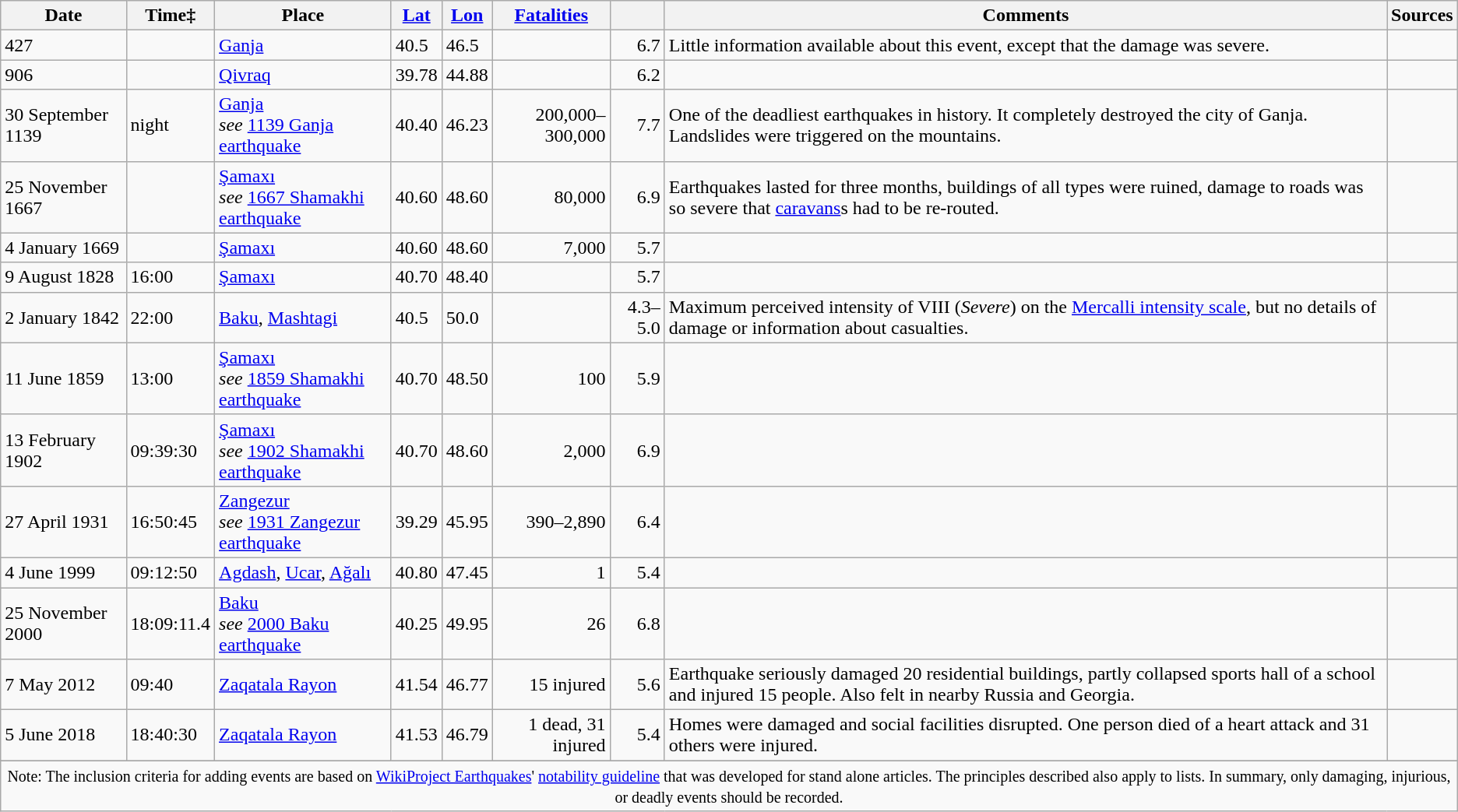<table class="wikitable sortable">
<tr>
<th>Date</th>
<th>Time‡</th>
<th>Place</th>
<th><a href='#'>Lat</a></th>
<th><a href='#'>Lon</a></th>
<th><a href='#'>Fatalities</a></th>
<th></th>
<th>Comments</th>
<th>Sources<br></th>
</tr>
<tr>
<td>427</td>
<td></td>
<td><a href='#'>Ganja</a></td>
<td>40.5</td>
<td>46.5</td>
<td></td>
<td align="right">6.7</td>
<td>Little information available about this event, except that the damage was severe.</td>
<td align="right"></td>
</tr>
<tr>
<td>906</td>
<td></td>
<td><a href='#'>Qivraq</a></td>
<td>39.78</td>
<td>44.88</td>
<td></td>
<td align="right">6.2</td>
<td></td>
<td align="right"></td>
</tr>
<tr>
<td>30 September 1139</td>
<td>night</td>
<td><a href='#'>Ganja</a><br><em>see</em> <a href='#'>1139 Ganja earthquake</a></td>
<td>40.40</td>
<td>46.23</td>
<td align="right">200,000–300,000</td>
<td align="right">7.7</td>
<td>One of the deadliest earthquakes in history. It completely destroyed the city of Ganja. Landslides were triggered on the mountains.</td>
<td align="right"></td>
</tr>
<tr>
<td>25 November 1667</td>
<td></td>
<td><a href='#'>Şamaxı</a><br><em>see</em> <a href='#'>1667 Shamakhi earthquake</a></td>
<td>40.60</td>
<td>48.60</td>
<td align="right">80,000</td>
<td align="right">6.9</td>
<td>Earthquakes lasted for three months, buildings of all types were ruined, damage to roads was so severe that <a href='#'>caravans</a>s had to be re-routed.</td>
<td align="right"></td>
</tr>
<tr>
<td>4 January 1669</td>
<td></td>
<td><a href='#'>Şamaxı</a></td>
<td>40.60</td>
<td>48.60</td>
<td align="right">7,000</td>
<td align="right">5.7</td>
<td></td>
<td align="right"></td>
</tr>
<tr>
<td>9 August 1828</td>
<td>16:00</td>
<td><a href='#'>Şamaxı</a></td>
<td>40.70</td>
<td>48.40</td>
<td align="right"></td>
<td align="right">5.7</td>
<td></td>
<td align="right"></td>
</tr>
<tr>
<td>2 January 1842</td>
<td>22:00</td>
<td><a href='#'>Baku</a>, <a href='#'>Mashtagi</a></td>
<td>40.5</td>
<td>50.0</td>
<td align="right"></td>
<td align="right">4.3–5.0</td>
<td>Maximum perceived intensity of VIII (<em>Severe</em>) on the <a href='#'>Mercalli intensity scale</a>, but no details of damage or information about casualties.</td>
<td align="right"></td>
</tr>
<tr>
<td>11 June 1859</td>
<td>13:00</td>
<td><a href='#'>Şamaxı</a><br><em>see</em> <a href='#'>1859 Shamakhi earthquake</a></td>
<td>40.70</td>
<td>48.50</td>
<td align="right">100</td>
<td align="right">5.9</td>
<td></td>
<td align="right"></td>
</tr>
<tr>
<td>13 February 1902<br></td>
<td>09:39:30</td>
<td><a href='#'>Şamaxı</a><br><em>see</em> <a href='#'>1902 Shamakhi earthquake</a></td>
<td>40.70</td>
<td>48.60</td>
<td align="right">2,000</td>
<td align="right">6.9</td>
<td></td>
<td align="right"></td>
</tr>
<tr>
<td>27 April 1931</td>
<td>16:50:45</td>
<td><a href='#'>Zangezur</a><br><em>see</em> <a href='#'>1931 Zangezur earthquake</a></td>
<td>39.29</td>
<td>45.95</td>
<td align="right">390–2,890</td>
<td align="right">6.4</td>
<td></td>
<td align="right"></td>
</tr>
<tr>
<td>4 June 1999</td>
<td>09:12:50</td>
<td><a href='#'>Agdash</a>, <a href='#'>Ucar</a>, <a href='#'>Ağalı</a></td>
<td>40.80</td>
<td>47.45</td>
<td align="right">1</td>
<td align="right">5.4</td>
<td></td>
<td align="right"></td>
</tr>
<tr>
<td>25 November 2000</td>
<td>18:09:11.4</td>
<td><a href='#'>Baku</a><br><em>see</em> <a href='#'>2000 Baku earthquake</a></td>
<td>40.25</td>
<td>49.95</td>
<td align="right">26</td>
<td align="right">6.8</td>
<td></td>
<td align="right"></td>
</tr>
<tr>
<td>7 May 2012</td>
<td>09:40</td>
<td><a href='#'>Zaqatala Rayon</a></td>
<td>41.54</td>
<td>46.77</td>
<td align="right">15 injured</td>
<td align="right">5.6</td>
<td>Earthquake seriously damaged 20 residential buildings, partly collapsed sports hall of a school and injured 15 people. Also felt in nearby Russia and Georgia.</td>
<td align="right"></td>
</tr>
<tr>
<td>5 June 2018</td>
<td>18:40:30</td>
<td><a href='#'>Zaqatala Rayon</a></td>
<td>41.53</td>
<td>46.79</td>
<td align="right">1 dead, 31 injured</td>
<td align="right">5.4</td>
<td>Homes were damaged and social facilities disrupted. One person died of a heart attack and 31 others were injured.</td>
<td align="right"></td>
</tr>
<tr>
</tr>
<tr class="sortbottom">
<td colspan="11" style="text-align: center;"><small>Note: The inclusion criteria for adding events are based on <a href='#'>WikiProject Earthquakes</a>' <a href='#'>notability guideline</a> that was developed for stand alone articles. The principles described also apply to lists. In summary, only damaging, injurious, or deadly events should be recorded.</small></td>
</tr>
</table>
